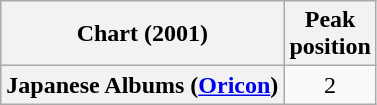<table class="wikitable plainrowheaders" style="text-align:center">
<tr>
<th scope="col">Chart (2001)</th>
<th scope="col">Peak<br>position</th>
</tr>
<tr>
<th scope="row">Japanese Albums (<a href='#'>Oricon</a>)</th>
<td>2</td>
</tr>
</table>
